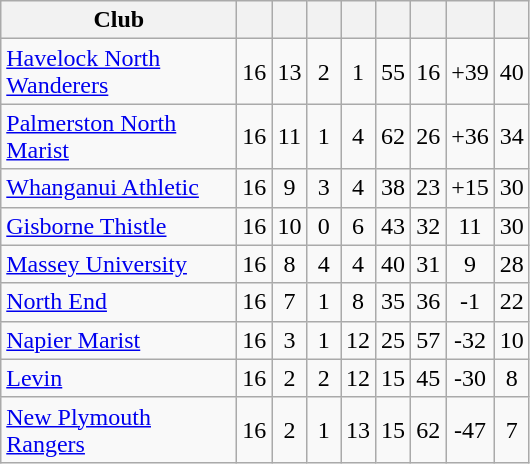<table class="wikitable sortable" style="text-align:center;">
<tr>
<th width=150>Club</th>
<th width=15></th>
<th width=15></th>
<th width=15></th>
<th width=15></th>
<th width=15></th>
<th width=15></th>
<th width=15></th>
<th width=15></th>
</tr>
<tr>
<td align=left><a href='#'>Havelock North Wanderers</a></td>
<td>16</td>
<td>13</td>
<td>2</td>
<td>1</td>
<td>55</td>
<td>16</td>
<td>+39</td>
<td>40</td>
</tr>
<tr>
<td align=left><a href='#'>Palmerston North Marist</a></td>
<td>16</td>
<td>11</td>
<td>1</td>
<td>4</td>
<td>62</td>
<td>26</td>
<td>+36</td>
<td>34</td>
</tr>
<tr>
<td align=left><a href='#'>Whanganui Athletic</a></td>
<td>16</td>
<td>9</td>
<td>3</td>
<td>4</td>
<td>38</td>
<td>23</td>
<td>+15</td>
<td>30</td>
</tr>
<tr>
<td align=left><a href='#'>Gisborne Thistle</a></td>
<td>16</td>
<td>10</td>
<td>0</td>
<td>6</td>
<td>43</td>
<td>32</td>
<td>11</td>
<td>30</td>
</tr>
<tr>
<td align=left><a href='#'>Massey University</a></td>
<td>16</td>
<td>8</td>
<td>4</td>
<td>4</td>
<td>40</td>
<td>31</td>
<td>9</td>
<td>28</td>
</tr>
<tr>
<td align=left><a href='#'>North End</a></td>
<td>16</td>
<td>7</td>
<td>1</td>
<td>8</td>
<td>35</td>
<td>36</td>
<td>-1</td>
<td>22</td>
</tr>
<tr>
<td align=left><a href='#'>Napier Marist</a></td>
<td>16</td>
<td>3</td>
<td>1</td>
<td>12</td>
<td>25</td>
<td>57</td>
<td>-32</td>
<td>10</td>
</tr>
<tr>
<td align=left><a href='#'>Levin</a></td>
<td>16</td>
<td>2</td>
<td>2</td>
<td>12</td>
<td>15</td>
<td>45</td>
<td>-30</td>
<td>8</td>
</tr>
<tr>
<td align=left><a href='#'>New Plymouth Rangers</a></td>
<td>16</td>
<td>2</td>
<td>1</td>
<td>13</td>
<td>15</td>
<td>62</td>
<td>-47</td>
<td>7</td>
</tr>
</table>
